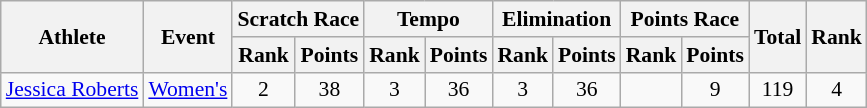<table class=wikitable style=font-size:90%;text-align:center>
<tr>
<th rowspan=2>Athlete</th>
<th rowspan=2>Event</th>
<th colspan=2>Scratch Race</th>
<th colspan=2>Tempo</th>
<th colspan=2>Elimination</th>
<th colspan=2>Points Race</th>
<th rowspan=2>Total</th>
<th rowspan=2>Rank</th>
</tr>
<tr>
<th>Rank</th>
<th>Points</th>
<th>Rank</th>
<th>Points</th>
<th>Rank</th>
<th>Points</th>
<th>Rank</th>
<th>Points</th>
</tr>
<tr>
<td align=left><a href='#'>Jessica Roberts</a></td>
<td align=left><a href='#'>Women's</a></td>
<td>2</td>
<td>38</td>
<td>3</td>
<td>36</td>
<td>3</td>
<td>36</td>
<td></td>
<td>9</td>
<td>119</td>
<td>4</td>
</tr>
</table>
